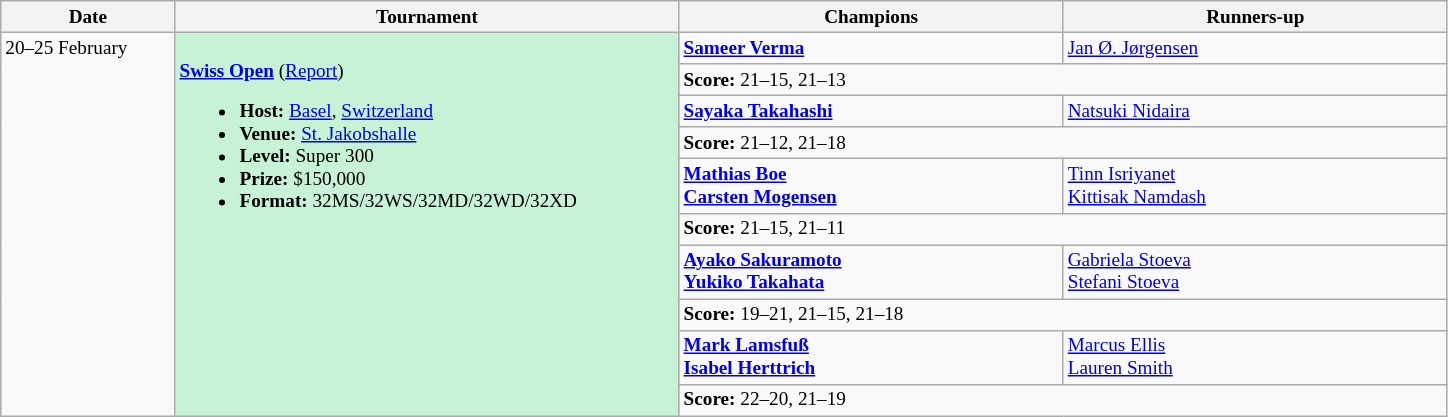<table class=wikitable style=font-size:80%>
<tr>
<th width=110>Date</th>
<th width=330>Tournament</th>
<th width=250>Champions</th>
<th width=250>Runners-up</th>
</tr>
<tr valign=top>
<td rowspan=10>20–25 February</td>
<td style="background:#C7F2D5;" rowspan="10"><br><strong><a href='#'>Swiss Open</a></strong> (<a href='#'>Report</a>)<ul><li><strong>Host:</strong> <a href='#'>Basel</a>, <a href='#'>Switzerland</a></li><li><strong>Venue:</strong> <a href='#'>St. Jakobshalle</a></li><li><strong>Level:</strong> Super 300</li><li><strong>Prize:</strong> $150,000</li><li><strong>Format:</strong> 32MS/32WS/32MD/32WD/32XD</li></ul></td>
<td><strong> <a href='#'>Sameer Verma</a></strong></td>
<td> <a href='#'>Jan Ø. Jørgensen</a></td>
</tr>
<tr>
<td colspan=2><strong>Score:</strong> 21–15, 21–13</td>
</tr>
<tr valign=top>
<td><strong> <a href='#'>Sayaka Takahashi</a></strong></td>
<td> <a href='#'>Natsuki Nidaira</a></td>
</tr>
<tr>
<td colspan=2><strong>Score:</strong> 21–12, 21–18</td>
</tr>
<tr valign=top>
<td><strong> <a href='#'>Mathias Boe</a><br> <a href='#'>Carsten Mogensen</a></strong></td>
<td> <a href='#'>Tinn Isriyanet</a><br> <a href='#'>Kittisak Namdash</a></td>
</tr>
<tr>
<td colspan=2><strong>Score:</strong> 21–15, 21–11</td>
</tr>
<tr valign=top>
<td><strong> <a href='#'>Ayako Sakuramoto</a><br> <a href='#'>Yukiko Takahata</a></strong></td>
<td> <a href='#'>Gabriela Stoeva</a><br> <a href='#'>Stefani Stoeva</a></td>
</tr>
<tr>
<td colspan=2><strong>Score:</strong> 19–21, 21–15, 21–18</td>
</tr>
<tr valign=top>
<td><strong> <a href='#'>Mark Lamsfuß</a><br> <a href='#'>Isabel Herttrich</a></strong></td>
<td> <a href='#'>Marcus Ellis</a><br> <a href='#'>Lauren Smith</a></td>
</tr>
<tr>
<td colspan=2><strong>Score:</strong> 22–20, 21–19</td>
</tr>
</table>
